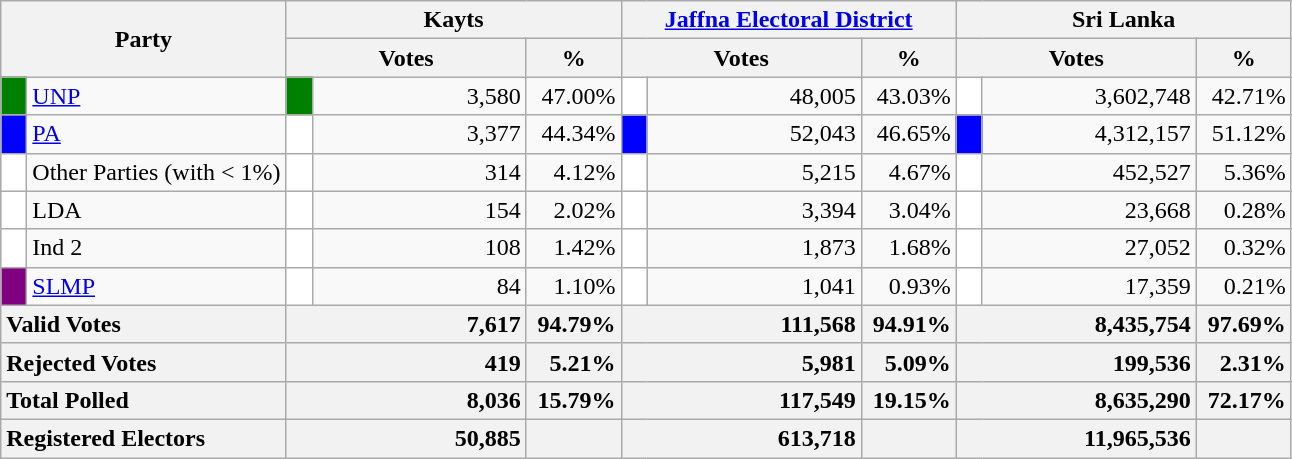<table class="wikitable">
<tr>
<th colspan="2" width="144px"rowspan="2">Party</th>
<th colspan="3" width="216px">Kayts</th>
<th colspan="3" width="216px"><a href='#'>Jaffna Electoral District</a></th>
<th colspan="3" width="216px">Sri Lanka</th>
</tr>
<tr>
<th colspan="2" width="144px">Votes</th>
<th>%</th>
<th colspan="2" width="144px">Votes</th>
<th>%</th>
<th colspan="2" width="144px">Votes</th>
<th>%</th>
</tr>
<tr>
<td style="background-color:green;" width="10px"></td>
<td style="text-align:left;"><a href='#'>UNP</a></td>
<td style="background-color:green;" width="10px"></td>
<td style="text-align:right;">3,580</td>
<td style="text-align:right;">47.00%</td>
<td style="background-color:white;" width="10px"></td>
<td style="text-align:right;">48,005</td>
<td style="text-align:right;">43.03%</td>
<td style="background-color:white;" width="10px"></td>
<td style="text-align:right;">3,602,748</td>
<td style="text-align:right;">42.71%</td>
</tr>
<tr>
<td style="background-color:blue;" width="10px"></td>
<td style="text-align:left;"><a href='#'>PA</a></td>
<td style="background-color:white;" width="10px"></td>
<td style="text-align:right;">3,377</td>
<td style="text-align:right;">44.34%</td>
<td style="background-color:blue;" width="10px"></td>
<td style="text-align:right;">52,043</td>
<td style="text-align:right;">46.65%</td>
<td style="background-color:blue;" width="10px"></td>
<td style="text-align:right;">4,312,157</td>
<td style="text-align:right;">51.12%</td>
</tr>
<tr>
<td style="background-color:white;" width="10px"></td>
<td style="text-align:left;">Other Parties (with < 1%)</td>
<td style="background-color:white;" width="10px"></td>
<td style="text-align:right;">314</td>
<td style="text-align:right;">4.12%</td>
<td style="background-color:white;" width="10px"></td>
<td style="text-align:right;">5,215</td>
<td style="text-align:right;">4.67%</td>
<td style="background-color:white;" width="10px"></td>
<td style="text-align:right;">452,527</td>
<td style="text-align:right;">5.36%</td>
</tr>
<tr>
<td style="background-color:white;" width="10px"></td>
<td style="text-align:left;">LDA</td>
<td style="background-color:white;" width="10px"></td>
<td style="text-align:right;">154</td>
<td style="text-align:right;">2.02%</td>
<td style="background-color:white;" width="10px"></td>
<td style="text-align:right;">3,394</td>
<td style="text-align:right;">3.04%</td>
<td style="background-color:white;" width="10px"></td>
<td style="text-align:right;">23,668</td>
<td style="text-align:right;">0.28%</td>
</tr>
<tr>
<td style="background-color:white;" width="10px"></td>
<td style="text-align:left;">Ind 2</td>
<td style="background-color:white;" width="10px"></td>
<td style="text-align:right;">108</td>
<td style="text-align:right;">1.42%</td>
<td style="background-color:white;" width="10px"></td>
<td style="text-align:right;">1,873</td>
<td style="text-align:right;">1.68%</td>
<td style="background-color:white;" width="10px"></td>
<td style="text-align:right;">27,052</td>
<td style="text-align:right;">0.32%</td>
</tr>
<tr>
<td style="background-color:purple;" width="10px"></td>
<td style="text-align:left;"><a href='#'>SLMP</a></td>
<td style="background-color:white;" width="10px"></td>
<td style="text-align:right;">84</td>
<td style="text-align:right;">1.10%</td>
<td style="background-color:white;" width="10px"></td>
<td style="text-align:right;">1,041</td>
<td style="text-align:right;">0.93%</td>
<td style="background-color:white;" width="10px"></td>
<td style="text-align:right;">17,359</td>
<td style="text-align:right;">0.21%</td>
</tr>
<tr>
<th colspan="2" width="144px"style="text-align:left;">Valid Votes</th>
<th style="text-align:right;"colspan="2" width="144px">7,617</th>
<th style="text-align:right;">94.79%</th>
<th style="text-align:right;"colspan="2" width="144px">111,568</th>
<th style="text-align:right;">94.91%</th>
<th style="text-align:right;"colspan="2" width="144px">8,435,754</th>
<th style="text-align:right;">97.69%</th>
</tr>
<tr>
<th colspan="2" width="144px"style="text-align:left;">Rejected Votes</th>
<th style="text-align:right;"colspan="2" width="144px">419</th>
<th style="text-align:right;">5.21%</th>
<th style="text-align:right;"colspan="2" width="144px">5,981</th>
<th style="text-align:right;">5.09%</th>
<th style="text-align:right;"colspan="2" width="144px">199,536</th>
<th style="text-align:right;">2.31%</th>
</tr>
<tr>
<th colspan="2" width="144px"style="text-align:left;">Total Polled</th>
<th style="text-align:right;"colspan="2" width="144px">8,036</th>
<th style="text-align:right;">15.79%</th>
<th style="text-align:right;"colspan="2" width="144px">117,549</th>
<th style="text-align:right;">19.15%</th>
<th style="text-align:right;"colspan="2" width="144px">8,635,290</th>
<th style="text-align:right;">72.17%</th>
</tr>
<tr>
<th colspan="2" width="144px"style="text-align:left;">Registered Electors</th>
<th style="text-align:right;"colspan="2" width="144px">50,885</th>
<th></th>
<th style="text-align:right;"colspan="2" width="144px">613,718</th>
<th></th>
<th style="text-align:right;"colspan="2" width="144px">11,965,536</th>
<th></th>
</tr>
</table>
